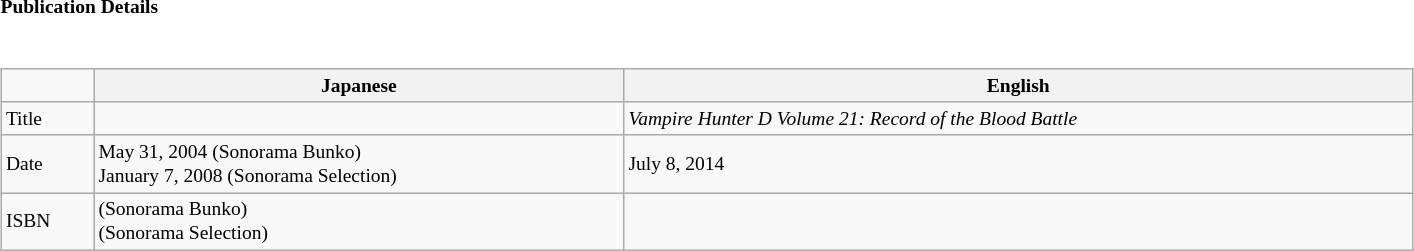<table class="collapsible collapsed" border="0" style="width:75%; font-size:small;">
<tr>
<th style="width:20em; text-align:left">Publication Details</th>
<th></th>
</tr>
<tr>
<td colspan="2"><br><table class="wikitable" style="width:100%; font-size:small;  margin-right:-1em;">
<tr>
<td></td>
<th>Japanese</th>
<th>English</th>
</tr>
<tr>
<td>Title</td>
<td> </td>
<td> <em>Vampire Hunter D Volume 21: Record of the Blood Battle</em></td>
</tr>
<tr>
<td>Date</td>
<td> May 31, 2004 (Sonorama Bunko)<br>January 7, 2008 (Sonorama Selection)</td>
<td> July 8, 2014</td>
</tr>
<tr>
<td>ISBN</td>
<td>  (Sonorama Bunko)<br> (Sonorama Selection)</td>
<td> </td>
</tr>
</table>
</td>
</tr>
</table>
